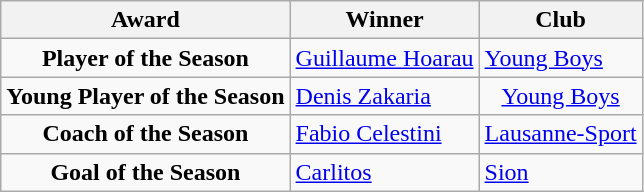<table class="wikitable" style="text-align:center">
<tr>
<th><strong>Award</strong></th>
<th>Winner</th>
<th>Club</th>
</tr>
<tr>
<td><strong>Player of the Season</strong></td>
<td align="left"> <a href='#'>Guillaume Hoarau</a></td>
<td align="left"><a href='#'>Young Boys</a></td>
</tr>
<tr>
<td><strong>Young Player of the Season</strong></td>
<td align="left"> <a href='#'>Denis Zakaria</a></td>
<td><a href='#'>Young Boys</a></td>
</tr>
<tr>
<td><strong>Coach of the Season</strong></td>
<td align="left"> <a href='#'>Fabio Celestini</a></td>
<td align="left"><a href='#'>Lausanne-Sport</a></td>
</tr>
<tr>
<td><strong>Goal of the Season</strong></td>
<td align="left"> <a href='#'>Carlitos</a></td>
<td align="left"><a href='#'>Sion</a></td>
</tr>
</table>
